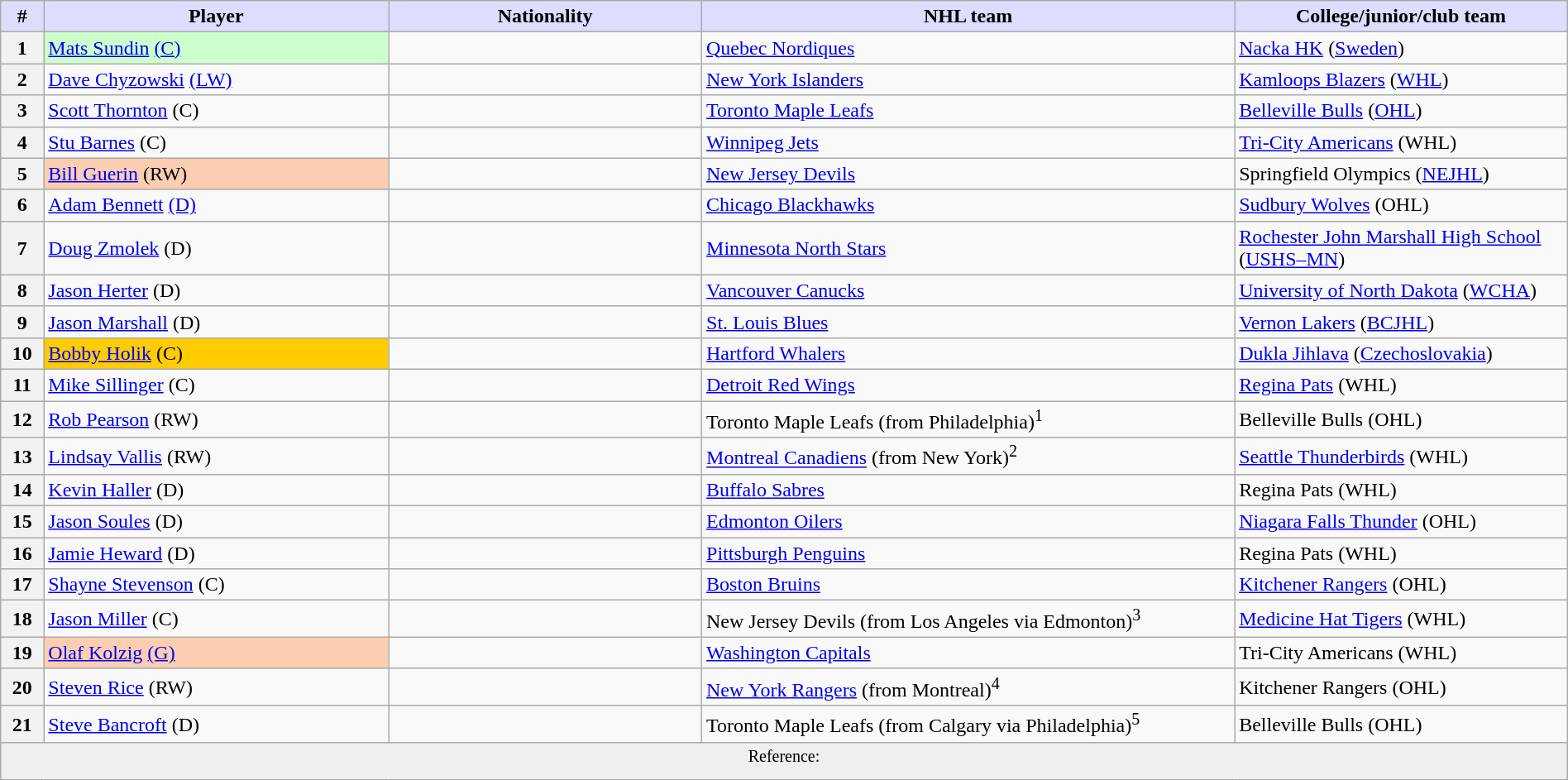<table class="wikitable" style="width: 100%">
<tr>
<th style="background:#ddf; width:2.75%;">#</th>
<th style="background:#ddf; width:22.0%;">Player</th>
<th style="background:#ddf; width:20.0%;">Nationality</th>
<th style="background:#ddf; width:34.0%;">NHL team</th>
<th style="background:#ddf; width:100.0%;">College/junior/club team</th>
</tr>
<tr>
<th>1</th>
<td bgcolor="#CCFFCC"><a href='#'>Mats Sundin</a> <a href='#'>(C)</a></td>
<td></td>
<td><a href='#'>Quebec Nordiques</a></td>
<td><a href='#'>Nacka HK</a> (<a href='#'>Sweden</a>)</td>
</tr>
<tr>
<th>2</th>
<td><a href='#'>Dave Chyzowski</a> <a href='#'>(LW)</a></td>
<td></td>
<td><a href='#'>New York Islanders</a></td>
<td><a href='#'>Kamloops Blazers</a> (<a href='#'>WHL</a>)</td>
</tr>
<tr>
<th>3</th>
<td><a href='#'>Scott Thornton</a> (C)</td>
<td></td>
<td><a href='#'>Toronto Maple Leafs</a></td>
<td><a href='#'>Belleville Bulls</a> (<a href='#'>OHL</a>)</td>
</tr>
<tr>
<th>4</th>
<td><a href='#'>Stu Barnes</a> (C)</td>
<td></td>
<td><a href='#'>Winnipeg Jets</a></td>
<td><a href='#'>Tri-City Americans</a> (WHL)</td>
</tr>
<tr>
<th>5</th>
<td bgcolor="#FBCEB1"><a href='#'>Bill Guerin</a> (RW)</td>
<td></td>
<td><a href='#'>New Jersey Devils</a></td>
<td>Springfield Olympics (<a href='#'>NEJHL</a>)</td>
</tr>
<tr>
<th>6</th>
<td><a href='#'>Adam Bennett</a> <a href='#'>(D)</a></td>
<td></td>
<td><a href='#'>Chicago Blackhawks</a></td>
<td><a href='#'>Sudbury Wolves</a> (OHL)</td>
</tr>
<tr>
<th>7</th>
<td><a href='#'>Doug Zmolek</a> (D)</td>
<td></td>
<td><a href='#'>Minnesota North Stars</a></td>
<td><a href='#'>Rochester John Marshall High School</a> (<a href='#'>USHS–MN</a>)</td>
</tr>
<tr>
<th>8</th>
<td><a href='#'>Jason Herter</a> (D)</td>
<td></td>
<td><a href='#'>Vancouver Canucks</a></td>
<td><a href='#'>University of North Dakota</a> (<a href='#'>WCHA</a>)</td>
</tr>
<tr>
<th>9</th>
<td><a href='#'>Jason Marshall</a> (D)</td>
<td></td>
<td><a href='#'>St. Louis Blues</a></td>
<td><a href='#'>Vernon Lakers</a> (<a href='#'>BCJHL</a>)</td>
</tr>
<tr>
<th>10</th>
<td bgcolor="#FFCC00"><a href='#'>Bobby Holik</a> (C)</td>
<td></td>
<td><a href='#'>Hartford Whalers</a></td>
<td><a href='#'>Dukla Jihlava</a> (<a href='#'>Czechoslovakia</a>)</td>
</tr>
<tr>
<th>11</th>
<td><a href='#'>Mike Sillinger</a> (C)</td>
<td></td>
<td><a href='#'>Detroit Red Wings</a></td>
<td><a href='#'>Regina Pats</a> (WHL)</td>
</tr>
<tr>
<th>12</th>
<td><a href='#'>Rob Pearson</a> (RW)</td>
<td></td>
<td>Toronto Maple Leafs (from Philadelphia)<sup>1</sup></td>
<td>Belleville Bulls (OHL)</td>
</tr>
<tr>
<th>13</th>
<td><a href='#'>Lindsay Vallis</a> (RW)</td>
<td></td>
<td><a href='#'>Montreal Canadiens</a> (from New York)<sup>2</sup></td>
<td><a href='#'>Seattle Thunderbirds</a> (WHL)</td>
</tr>
<tr>
<th>14</th>
<td><a href='#'>Kevin Haller</a> (D)</td>
<td></td>
<td><a href='#'>Buffalo Sabres</a></td>
<td>Regina Pats (WHL)</td>
</tr>
<tr>
<th>15</th>
<td><a href='#'>Jason Soules</a> (D)</td>
<td></td>
<td><a href='#'>Edmonton Oilers</a></td>
<td><a href='#'>Niagara Falls Thunder</a> (OHL)</td>
</tr>
<tr>
<th>16</th>
<td><a href='#'>Jamie Heward</a> (D)</td>
<td></td>
<td><a href='#'>Pittsburgh Penguins</a></td>
<td>Regina Pats (WHL)</td>
</tr>
<tr>
<th>17</th>
<td><a href='#'>Shayne Stevenson</a> (C)</td>
<td></td>
<td><a href='#'>Boston Bruins</a></td>
<td><a href='#'>Kitchener Rangers</a> (OHL)</td>
</tr>
<tr>
<th>18</th>
<td><a href='#'>Jason Miller</a> (C)</td>
<td></td>
<td>New Jersey Devils (from Los Angeles via Edmonton)<sup>3</sup></td>
<td><a href='#'>Medicine Hat Tigers</a> (WHL)</td>
</tr>
<tr>
<th>19</th>
<td bgcolor="#FBCEB1"><a href='#'>Olaf Kolzig</a> <a href='#'>(G)</a></td>
<td></td>
<td><a href='#'>Washington Capitals</a></td>
<td>Tri-City Americans (WHL)</td>
</tr>
<tr>
<th>20</th>
<td><a href='#'>Steven Rice</a> (RW)</td>
<td></td>
<td><a href='#'>New York Rangers</a> (from Montreal)<sup>4</sup></td>
<td>Kitchener Rangers (OHL)</td>
</tr>
<tr>
<th>21</th>
<td><a href='#'>Steve Bancroft</a> (D)</td>
<td></td>
<td>Toronto Maple Leafs (from Calgary via Philadelphia)<sup>5</sup></td>
<td>Belleville Bulls (OHL)</td>
</tr>
<tr>
<td align=center colspan="6" bgcolor="#efefef"><sup>Reference:  </sup></td>
</tr>
</table>
